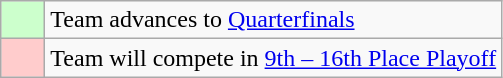<table class="wikitable">
<tr>
<td style="background: #ccffcc; width:22px;"></td>
<td>Team advances to <a href='#'>Quarterfinals</a></td>
</tr>
<tr>
<td style="background: #ffcccc;"></td>
<td>Team will compete in <a href='#'>9th – 16th Place Playoff</a></td>
</tr>
</table>
